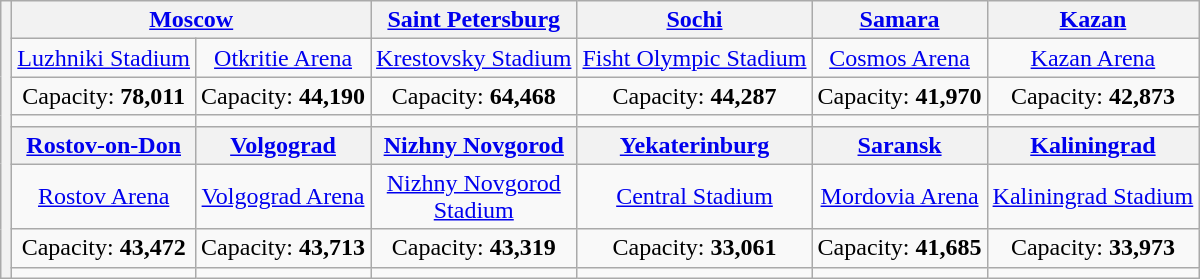<table class="wikitable" style="text-align:center">
<tr>
<th rowspan=8></th>
<th colspan=2><a href='#'>Moscow</a></th>
<th><a href='#'>Saint Petersburg</a></th>
<th><a href='#'>Sochi</a></th>
<th><a href='#'>Samara</a></th>
<th><a href='#'>Kazan</a></th>
</tr>
<tr>
<td><a href='#'>Luzhniki Stadium</a></td>
<td><a href='#'>Otkritie Arena</a><br><strong></strong></td>
<td><a href='#'>Krestovsky Stadium</a><br><strong></strong></td>
<td><a href='#'>Fisht Olympic Stadium</a><br><strong></strong></td>
<td><a href='#'>Cosmos Arena</a><br><strong></strong></td>
<td><a href='#'>Kazan Arena</a></td>
</tr>
<tr>
<td>Capacity: <strong>78,011</strong></td>
<td>Capacity: <strong>44,190</strong></td>
<td>Capacity: <strong>64,468</strong></td>
<td>Capacity: <strong>44,287</strong></td>
<td>Capacity: <strong>41,970</strong></td>
<td>Capacity: <strong>42,873</strong></td>
</tr>
<tr>
<td> </td>
<td></td>
<td></td>
<td></td>
<td></td>
<td></td>
</tr>
<tr>
<th><a href='#'>Rostov-on-Don</a></th>
<th><a href='#'>Volgograd</a></th>
<th><a href='#'>Nizhny Novgorod</a></th>
<th><a href='#'>Yekaterinburg</a></th>
<th><a href='#'>Saransk</a></th>
<th><a href='#'>Kaliningrad</a></th>
</tr>
<tr>
<td><a href='#'>Rostov Arena</a></td>
<td><a href='#'>Volgograd Arena</a></td>
<td><a href='#'>Nizhny Novgorod<br>Stadium</a></td>
<td><a href='#'>Central Stadium</a><br><strong></strong></td>
<td><a href='#'>Mordovia Arena</a></td>
<td><a href='#'>Kaliningrad Stadium</a></td>
</tr>
<tr>
<td>Capacity: <strong>43,472</strong></td>
<td>Capacity: <strong>43,713</strong></td>
<td>Capacity: <strong>43,319</strong></td>
<td>Capacity: <strong>33,061</strong></td>
<td>Capacity: <strong>41,685</strong></td>
<td>Capacity: <strong>33,973</strong></td>
</tr>
<tr>
<td></td>
<td></td>
<td></td>
<td></td>
<td></td>
<td></td>
</tr>
</table>
